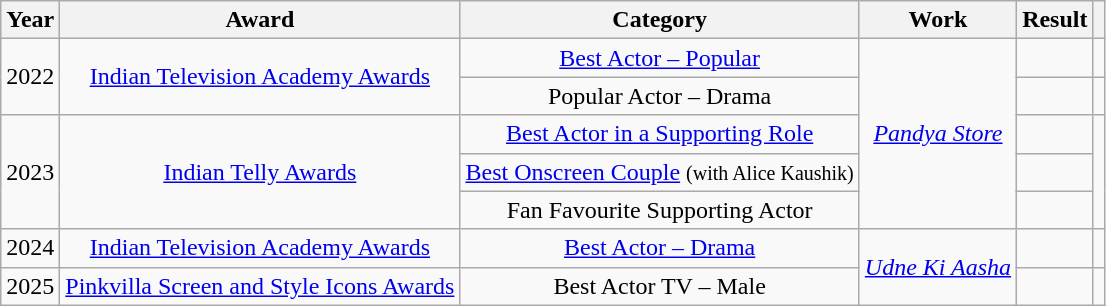<table class="wikitable" style="text-align:center;">
<tr>
<th>Year</th>
<th>Award</th>
<th>Category</th>
<th>Work</th>
<th>Result</th>
<th></th>
</tr>
<tr>
<td rowspan="2">2022</td>
<td rowspan="2"><a href='#'>Indian Television Academy Awards</a></td>
<td><a href='#'>Best Actor – Popular</a></td>
<td rowspan="5"><em><a href='#'>Pandya Store</a></em></td>
<td></td>
<td></td>
</tr>
<tr>
<td>Popular Actor – Drama</td>
<td></td>
<td></td>
</tr>
<tr>
<td rowspan="3">2023</td>
<td rowspan="3"><a href='#'>Indian Telly Awards</a></td>
<td><a href='#'>Best Actor in a Supporting Role</a></td>
<td></td>
<td rowspan="3"></td>
</tr>
<tr>
<td><a href='#'>Best Onscreen Couple</a> <small>(with Alice Kaushik)</small></td>
<td></td>
</tr>
<tr>
<td>Fan Favourite Supporting Actor</td>
<td></td>
</tr>
<tr>
<td>2024</td>
<td><a href='#'>Indian Television Academy Awards</a></td>
<td><a href='#'>Best Actor – Drama</a></td>
<td rowspan="2"><em><a href='#'>Udne Ki Aasha</a></em></td>
<td></td>
<td></td>
</tr>
<tr>
<td>2025</td>
<td><a href='#'>Pinkvilla Screen and Style Icons Awards</a></td>
<td>Best Actor TV – Male</td>
<td></td>
<td></td>
</tr>
</table>
